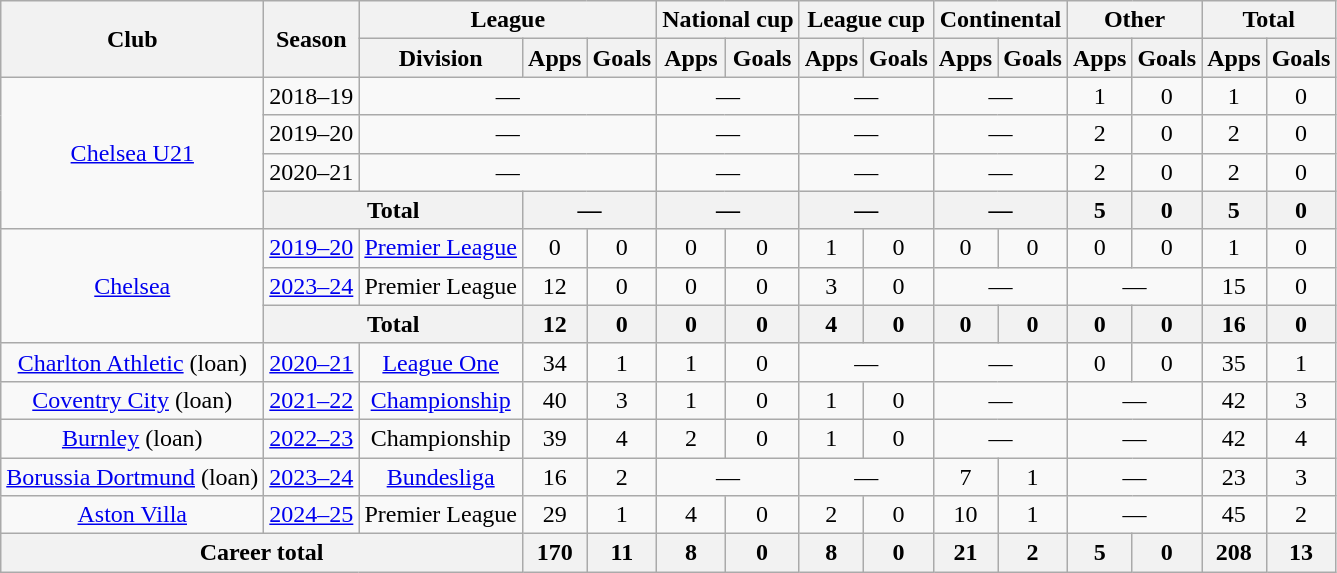<table class=wikitable style="text-align: center">
<tr>
<th rowspan="2">Club</th>
<th rowspan="2">Season</th>
<th colspan="3">League</th>
<th colspan="2">National cup</th>
<th colspan="2">League cup</th>
<th colspan="2">Continental</th>
<th colspan="2">Other</th>
<th colspan="2">Total</th>
</tr>
<tr>
<th>Division</th>
<th>Apps</th>
<th>Goals</th>
<th>Apps</th>
<th>Goals</th>
<th>Apps</th>
<th>Goals</th>
<th>Apps</th>
<th>Goals</th>
<th>Apps</th>
<th>Goals</th>
<th>Apps</th>
<th>Goals</th>
</tr>
<tr>
<td rowspan="4"><a href='#'>Chelsea U21</a></td>
<td>2018–19</td>
<td colspan="3">—</td>
<td colspan="2">—</td>
<td colspan="2">—</td>
<td colspan="2">—</td>
<td>1</td>
<td>0</td>
<td>1</td>
<td>0</td>
</tr>
<tr>
<td>2019–20</td>
<td colspan="3">—</td>
<td colspan="2">—</td>
<td colspan="2">—</td>
<td colspan="2">—</td>
<td>2</td>
<td>0</td>
<td>2</td>
<td>0</td>
</tr>
<tr>
<td>2020–21</td>
<td colspan="3">—</td>
<td colspan="2">—</td>
<td colspan="2">—</td>
<td colspan="2">—</td>
<td>2</td>
<td>0</td>
<td>2</td>
<td>0</td>
</tr>
<tr>
<th colspan="2">Total</th>
<th colspan="2">—</th>
<th colspan="2">—</th>
<th colspan="2">—</th>
<th colspan="2">—</th>
<th>5</th>
<th>0</th>
<th>5</th>
<th>0</th>
</tr>
<tr>
<td rowspan="3"><a href='#'>Chelsea</a></td>
<td><a href='#'>2019–20</a></td>
<td><a href='#'>Premier League</a></td>
<td>0</td>
<td>0</td>
<td>0</td>
<td>0</td>
<td>1</td>
<td>0</td>
<td>0</td>
<td>0</td>
<td>0</td>
<td>0</td>
<td>1</td>
<td>0</td>
</tr>
<tr>
<td><a href='#'>2023–24</a></td>
<td>Premier League</td>
<td>12</td>
<td>0</td>
<td>0</td>
<td>0</td>
<td>3</td>
<td>0</td>
<td colspan="2">—</td>
<td colspan="2">—</td>
<td>15</td>
<td>0</td>
</tr>
<tr>
<th colspan="2">Total</th>
<th>12</th>
<th>0</th>
<th>0</th>
<th>0</th>
<th>4</th>
<th>0</th>
<th>0</th>
<th>0</th>
<th>0</th>
<th>0</th>
<th>16</th>
<th>0</th>
</tr>
<tr>
<td><a href='#'>Charlton Athletic</a> (loan)</td>
<td><a href='#'>2020–21</a></td>
<td><a href='#'>League One</a></td>
<td>34</td>
<td>1</td>
<td>1</td>
<td>0</td>
<td colspan="2">—</td>
<td colspan="2">—</td>
<td>0</td>
<td>0</td>
<td>35</td>
<td>1</td>
</tr>
<tr>
<td><a href='#'>Coventry City</a> (loan)</td>
<td><a href='#'>2021–22</a></td>
<td><a href='#'>Championship</a></td>
<td>40</td>
<td>3</td>
<td>1</td>
<td>0</td>
<td>1</td>
<td>0</td>
<td colspan="2">—</td>
<td colspan="2">—</td>
<td>42</td>
<td>3</td>
</tr>
<tr>
<td><a href='#'>Burnley</a> (loan)</td>
<td><a href='#'>2022–23</a></td>
<td>Championship</td>
<td>39</td>
<td>4</td>
<td>2</td>
<td>0</td>
<td>1</td>
<td>0</td>
<td colspan="2">—</td>
<td colspan="2">—</td>
<td>42</td>
<td>4</td>
</tr>
<tr>
<td><a href='#'>Borussia Dortmund</a> (loan)</td>
<td><a href='#'>2023–24</a></td>
<td><a href='#'>Bundesliga</a></td>
<td>16</td>
<td>2</td>
<td colspan="2">—</td>
<td colspan="2">—</td>
<td>7</td>
<td>1</td>
<td colspan="2">—</td>
<td>23</td>
<td>3</td>
</tr>
<tr>
<td><a href='#'>Aston Villa</a></td>
<td><a href='#'>2024–25</a></td>
<td>Premier League</td>
<td>29</td>
<td>1</td>
<td>4</td>
<td>0</td>
<td>2</td>
<td>0</td>
<td>10</td>
<td>1</td>
<td colspan="2">—</td>
<td>45</td>
<td>2</td>
</tr>
<tr>
<th colspan="3">Career total</th>
<th>170</th>
<th>11</th>
<th>8</th>
<th>0</th>
<th>8</th>
<th>0</th>
<th>21</th>
<th>2</th>
<th>5</th>
<th>0</th>
<th>208</th>
<th>13</th>
</tr>
</table>
